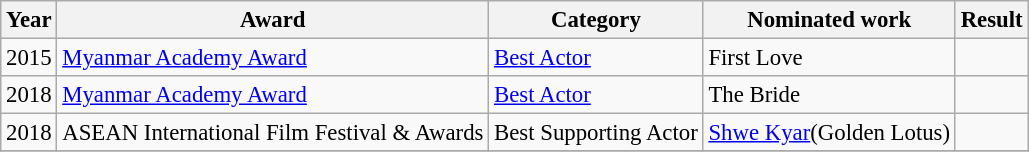<table class="wikitable" style="font-size: 95%">
<tr>
<th>Year</th>
<th>Award</th>
<th>Category</th>
<th>Nominated work</th>
<th>Result</th>
</tr>
<tr>
<td>2015</td>
<td><a href='#'>Myanmar Academy Award</a></td>
<td><a href='#'>Best Actor</a></td>
<td>First Love</td>
<td></td>
</tr>
<tr>
<td>2018</td>
<td><a href='#'>Myanmar Academy Award</a></td>
<td><a href='#'>Best Actor</a></td>
<td>The Bride</td>
<td></td>
</tr>
<tr>
<td>2018</td>
<td>ASEAN International Film Festival & Awards</td>
<td>Best Supporting Actor</td>
<td><a href='#'>Shwe Kyar</a>(Golden Lotus)</td>
<td></td>
</tr>
<tr>
</tr>
</table>
